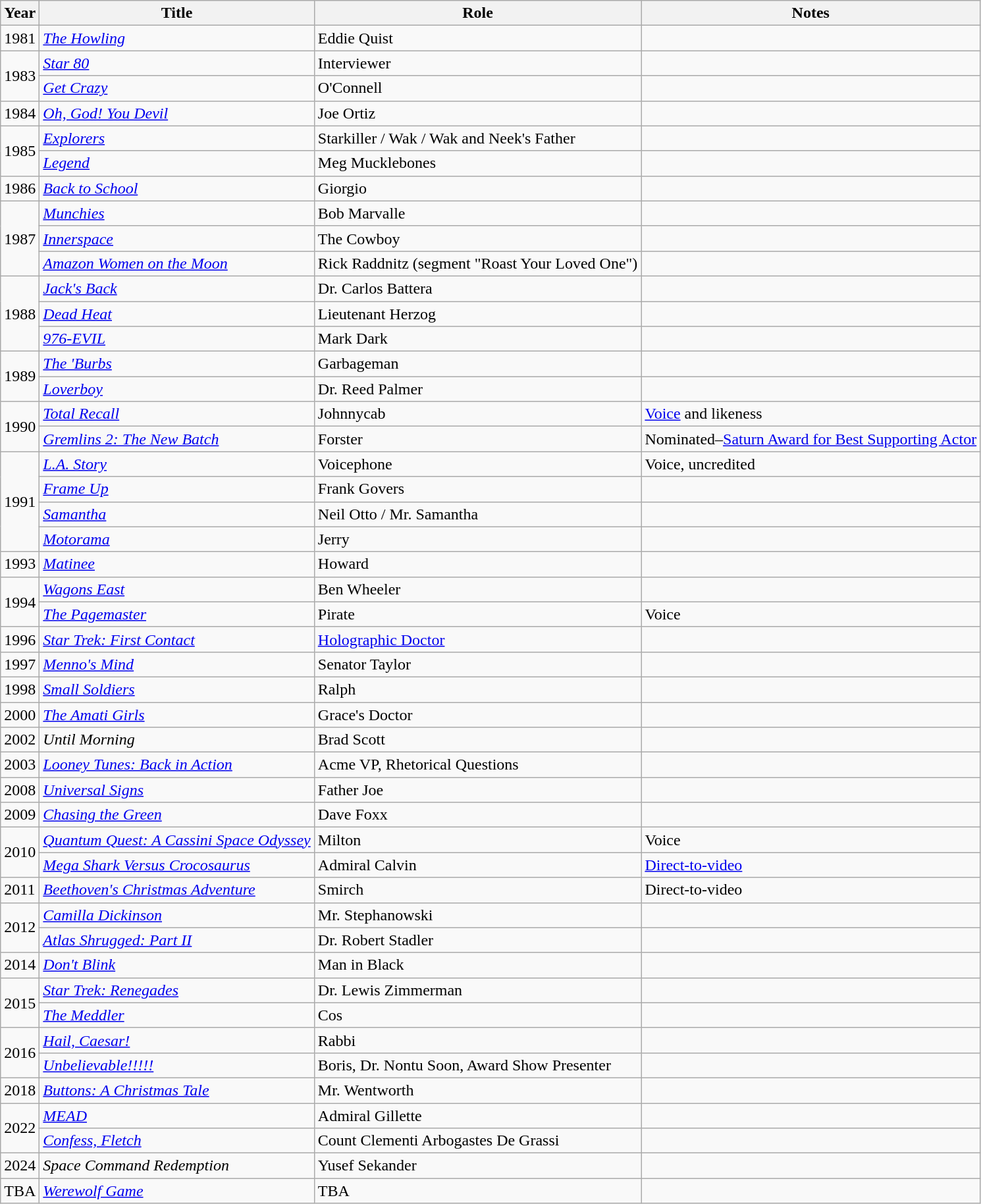<table class="wikitable sortable">
<tr>
<th>Year</th>
<th>Title</th>
<th>Role</th>
<th>Notes</th>
</tr>
<tr>
<td>1981</td>
<td><em><a href='#'>The Howling</a></em></td>
<td>Eddie Quist</td>
<td></td>
</tr>
<tr>
<td rowspan="2">1983</td>
<td><em><a href='#'>Star 80</a></em></td>
<td>Interviewer</td>
<td></td>
</tr>
<tr>
<td><em><a href='#'>Get Crazy</a></em></td>
<td>O'Connell</td>
<td></td>
</tr>
<tr>
<td>1984</td>
<td><em><a href='#'>Oh, God! You Devil</a></em></td>
<td>Joe Ortiz</td>
<td></td>
</tr>
<tr>
<td rowspan="2">1985</td>
<td><em><a href='#'>Explorers</a></em></td>
<td>Starkiller / Wak / Wak and Neek's Father</td>
<td></td>
</tr>
<tr>
<td><em><a href='#'>Legend</a></em></td>
<td>Meg Mucklebones</td>
<td></td>
</tr>
<tr>
<td>1986</td>
<td><em><a href='#'>Back to School</a></em></td>
<td>Giorgio</td>
<td></td>
</tr>
<tr>
<td rowspan="3">1987</td>
<td><em><a href='#'>Munchies</a></em></td>
<td>Bob Marvalle</td>
<td></td>
</tr>
<tr>
<td><em><a href='#'>Innerspace</a></em></td>
<td>The Cowboy</td>
<td></td>
</tr>
<tr>
<td><em><a href='#'>Amazon Women on the Moon</a></em></td>
<td>Rick Raddnitz (segment "Roast Your Loved One")</td>
<td></td>
</tr>
<tr>
<td rowspan="3">1988</td>
<td><em><a href='#'>Jack's Back</a></em></td>
<td>Dr. Carlos Battera</td>
<td></td>
</tr>
<tr>
<td><em><a href='#'>Dead Heat</a></em></td>
<td>Lieutenant Herzog</td>
<td></td>
</tr>
<tr>
<td><em><a href='#'>976-EVIL</a></em></td>
<td>Mark Dark</td>
<td></td>
</tr>
<tr>
<td rowspan="2">1989</td>
<td><em><a href='#'>The 'Burbs</a></em></td>
<td>Garbageman</td>
<td></td>
</tr>
<tr>
<td><em><a href='#'>Loverboy</a></em></td>
<td>Dr. Reed Palmer</td>
<td></td>
</tr>
<tr>
<td rowspan="2">1990</td>
<td><em><a href='#'>Total Recall</a></em></td>
<td>Johnnycab</td>
<td><a href='#'>Voice</a> and likeness</td>
</tr>
<tr>
<td><em><a href='#'>Gremlins 2: The New Batch</a></em></td>
<td>Forster</td>
<td>Nominated–<a href='#'>Saturn Award for Best Supporting Actor</a></td>
</tr>
<tr>
<td rowspan="4">1991</td>
<td><em><a href='#'>L.A. Story</a></em></td>
<td>Voicephone</td>
<td>Voice, uncredited</td>
</tr>
<tr>
<td><em><a href='#'>Frame Up</a></em></td>
<td>Frank Govers</td>
<td></td>
</tr>
<tr>
<td><em><a href='#'>Samantha</a></em></td>
<td>Neil Otto / Mr. Samantha</td>
<td></td>
</tr>
<tr>
<td><em><a href='#'>Motorama</a></em></td>
<td>Jerry</td>
<td></td>
</tr>
<tr>
<td>1993</td>
<td><em><a href='#'>Matinee</a></em></td>
<td>Howard</td>
<td></td>
</tr>
<tr>
<td rowspan="2">1994</td>
<td><em><a href='#'>Wagons East</a></em></td>
<td>Ben Wheeler</td>
<td></td>
</tr>
<tr>
<td><em><a href='#'>The Pagemaster</a></em></td>
<td>Pirate</td>
<td>Voice</td>
</tr>
<tr>
<td>1996</td>
<td><em><a href='#'>Star Trek: First Contact</a></em></td>
<td><a href='#'>Holographic Doctor</a></td>
<td></td>
</tr>
<tr>
<td>1997</td>
<td><em><a href='#'>Menno's Mind</a></em></td>
<td>Senator Taylor</td>
<td></td>
</tr>
<tr>
<td>1998</td>
<td><em><a href='#'>Small Soldiers</a></em></td>
<td>Ralph</td>
<td></td>
</tr>
<tr>
<td>2000</td>
<td><em><a href='#'>The Amati Girls</a></em></td>
<td>Grace's Doctor</td>
<td></td>
</tr>
<tr>
<td>2002</td>
<td><em>Until Morning</em></td>
<td>Brad Scott</td>
<td></td>
</tr>
<tr>
<td>2003</td>
<td><em><a href='#'>Looney Tunes: Back in Action</a></em></td>
<td>Acme VP, Rhetorical Questions</td>
<td></td>
</tr>
<tr>
<td>2008</td>
<td><em><a href='#'>Universal Signs</a></em></td>
<td>Father Joe</td>
<td></td>
</tr>
<tr>
<td>2009</td>
<td><em><a href='#'>Chasing the Green</a></em></td>
<td>Dave Foxx</td>
<td></td>
</tr>
<tr>
<td rowspan="2">2010</td>
<td><em><a href='#'>Quantum Quest: A Cassini Space Odyssey</a></em></td>
<td>Milton</td>
<td>Voice</td>
</tr>
<tr>
<td><em><a href='#'>Mega Shark Versus Crocosaurus</a></em></td>
<td>Admiral Calvin</td>
<td><a href='#'>Direct-to-video</a></td>
</tr>
<tr>
<td>2011</td>
<td><em><a href='#'>Beethoven's Christmas Adventure</a></em></td>
<td>Smirch</td>
<td>Direct-to-video</td>
</tr>
<tr>
<td rowspan="2">2012</td>
<td><em><a href='#'>Camilla Dickinson</a></em></td>
<td>Mr. Stephanowski</td>
<td></td>
</tr>
<tr>
<td><em><a href='#'>Atlas Shrugged: Part II</a></em></td>
<td>Dr. Robert Stadler</td>
<td></td>
</tr>
<tr>
<td>2014</td>
<td><em><a href='#'>Don't Blink</a></em></td>
<td>Man in Black</td>
<td></td>
</tr>
<tr>
<td rowspan="2">2015</td>
<td><em><a href='#'>Star Trek: Renegades</a></em></td>
<td>Dr. Lewis Zimmerman</td>
<td></td>
</tr>
<tr>
<td><em><a href='#'>The Meddler</a></em></td>
<td>Cos</td>
<td></td>
</tr>
<tr>
<td rowspan="2">2016</td>
<td><em><a href='#'>Hail, Caesar!</a></em></td>
<td>Rabbi</td>
<td></td>
</tr>
<tr>
<td><em><a href='#'>Unbelievable!!!!!</a></em></td>
<td>Boris, Dr. Nontu Soon, Award Show Presenter</td>
<td></td>
</tr>
<tr>
<td>2018</td>
<td><em><a href='#'>Buttons: A Christmas Tale</a></em></td>
<td>Mr. Wentworth</td>
<td></td>
</tr>
<tr>
<td rowspan="2">2022</td>
<td><em><a href='#'>MEAD</a></em></td>
<td>Admiral Gillette</td>
<td></td>
</tr>
<tr>
<td><em><a href='#'>Confess, Fletch</a></em></td>
<td>Count Clementi Arbogastes De Grassi</td>
<td></td>
</tr>
<tr>
<td>2024</td>
<td><em>Space Command Redemption</em></td>
<td>Yusef Sekander</td>
<td></td>
</tr>
<tr>
<td>TBA</td>
<td><em><a href='#'>Werewolf Game</a></em></td>
<td>TBA</td>
<td></td>
</tr>
</table>
